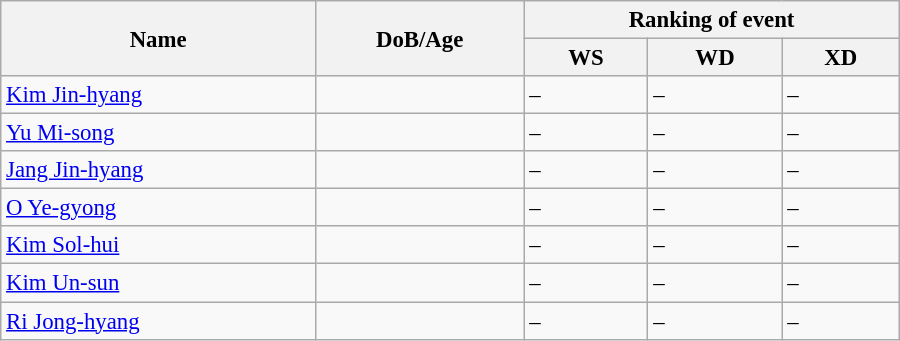<table class="wikitable" style="width:600px; font-size:95%;">
<tr>
<th rowspan="2" align="left">Name</th>
<th rowspan="2" align="left">DoB/Age</th>
<th colspan="3" align="center">Ranking of event</th>
</tr>
<tr>
<th align="center">WS</th>
<th>WD</th>
<th align="center">XD</th>
</tr>
<tr>
<td align="left"><a href='#'>Kim Jin-hyang</a></td>
<td align="left"></td>
<td>–</td>
<td>–</td>
<td>–</td>
</tr>
<tr>
<td align="left"><a href='#'>Yu Mi-song</a></td>
<td align="left"></td>
<td>–</td>
<td>–</td>
<td>–</td>
</tr>
<tr>
<td align="left"><a href='#'>Jang Jin-hyang</a></td>
<td align="left"></td>
<td>–</td>
<td>–</td>
<td>–</td>
</tr>
<tr>
<td align="left"><a href='#'>O Ye-gyong</a></td>
<td align="left"></td>
<td>–</td>
<td>–</td>
<td>–</td>
</tr>
<tr>
<td align="left"><a href='#'>Kim Sol-hui</a></td>
<td align="left"></td>
<td>–</td>
<td>–</td>
<td>–</td>
</tr>
<tr>
<td align="left"><a href='#'>Kim Un-sun</a></td>
<td align="left"></td>
<td>–</td>
<td>–</td>
<td>–</td>
</tr>
<tr>
<td><a href='#'>Ri Jong-hyang</a></td>
<td></td>
<td>–</td>
<td>–</td>
<td>–</td>
</tr>
</table>
